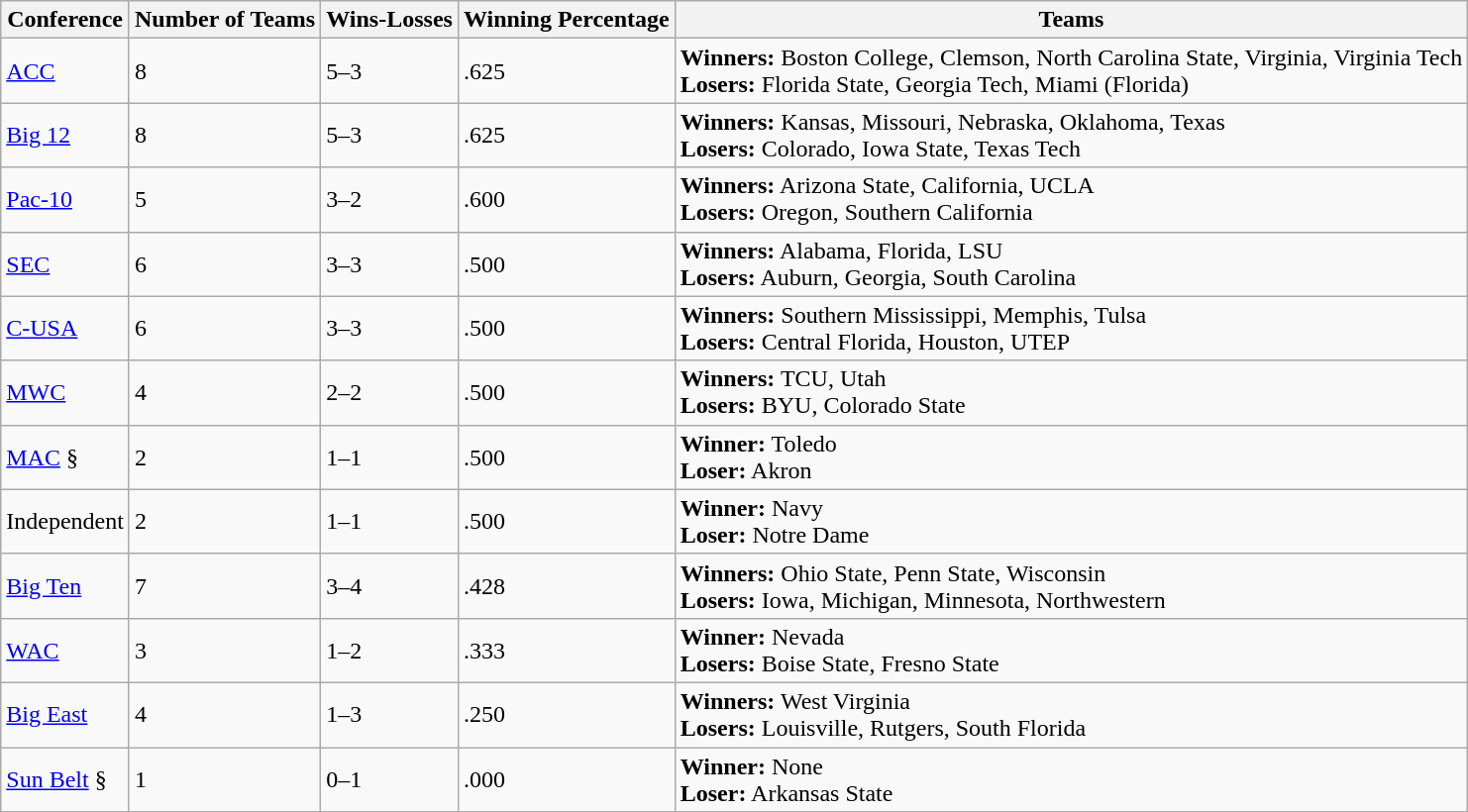<table class="wikitable">
<tr>
<th>Conference</th>
<th>Number of Teams</th>
<th>Wins-Losses</th>
<th>Winning Percentage</th>
<th>Teams</th>
</tr>
<tr>
<td><a href='#'>ACC</a></td>
<td>8</td>
<td>5–3</td>
<td>.625</td>
<td><strong>Winners:</strong> Boston College, Clemson, North Carolina State, Virginia, Virginia Tech<br><strong>Losers:</strong> Florida State, Georgia Tech, Miami (Florida)</td>
</tr>
<tr>
<td><a href='#'>Big 12</a></td>
<td>8</td>
<td>5–3</td>
<td>.625</td>
<td><strong>Winners:</strong> Kansas, Missouri, Nebraska, Oklahoma, Texas<br><strong>Losers:</strong> Colorado, Iowa State, Texas Tech</td>
</tr>
<tr>
<td><a href='#'>Pac-10</a></td>
<td>5</td>
<td>3–2</td>
<td>.600</td>
<td><strong>Winners:</strong> Arizona State, California, UCLA<br><strong>Losers:</strong> Oregon, Southern California</td>
</tr>
<tr>
<td><a href='#'>SEC</a></td>
<td>6</td>
<td>3–3</td>
<td>.500</td>
<td><strong>Winners:</strong> Alabama, Florida, LSU<br><strong>Losers:</strong> Auburn, Georgia, South Carolina</td>
</tr>
<tr>
<td><a href='#'>C-USA</a></td>
<td>6</td>
<td>3–3</td>
<td>.500</td>
<td><strong>Winners:</strong> Southern Mississippi, Memphis, Tulsa<br><strong>Losers:</strong> Central Florida, Houston, UTEP</td>
</tr>
<tr>
<td><a href='#'>MWC</a></td>
<td>4</td>
<td>2–2</td>
<td>.500</td>
<td><strong>Winners:</strong> TCU, Utah<br><strong>Losers:</strong> BYU, Colorado State</td>
</tr>
<tr>
<td><a href='#'>MAC</a> §</td>
<td>2</td>
<td>1–1</td>
<td>.500</td>
<td><strong>Winner:</strong> Toledo<br><strong>Loser:</strong> Akron</td>
</tr>
<tr>
<td>Independent</td>
<td>2</td>
<td>1–1</td>
<td>.500</td>
<td><strong>Winner:</strong> Navy<br><strong>Loser:</strong> Notre Dame</td>
</tr>
<tr>
<td><a href='#'>Big Ten</a></td>
<td>7</td>
<td>3–4</td>
<td>.428</td>
<td><strong>Winners:</strong> Ohio State, Penn State, Wisconsin<br><strong>Losers:</strong> Iowa, Michigan, Minnesota, Northwestern</td>
</tr>
<tr>
<td><a href='#'>WAC</a></td>
<td>3</td>
<td>1–2</td>
<td>.333</td>
<td><strong>Winner:</strong> Nevada<br><strong>Losers:</strong> Boise State, Fresno State</td>
</tr>
<tr>
<td><a href='#'>Big East</a></td>
<td>4</td>
<td>1–3</td>
<td>.250</td>
<td><strong>Winners:</strong> West Virginia<br><strong>Losers:</strong> Louisville, Rutgers, South Florida</td>
</tr>
<tr>
<td><a href='#'>Sun Belt</a> §</td>
<td>1</td>
<td>0–1</td>
<td>.000</td>
<td><strong>Winner:</strong> None<br><strong>Loser:</strong> Arkansas State</td>
</tr>
</table>
